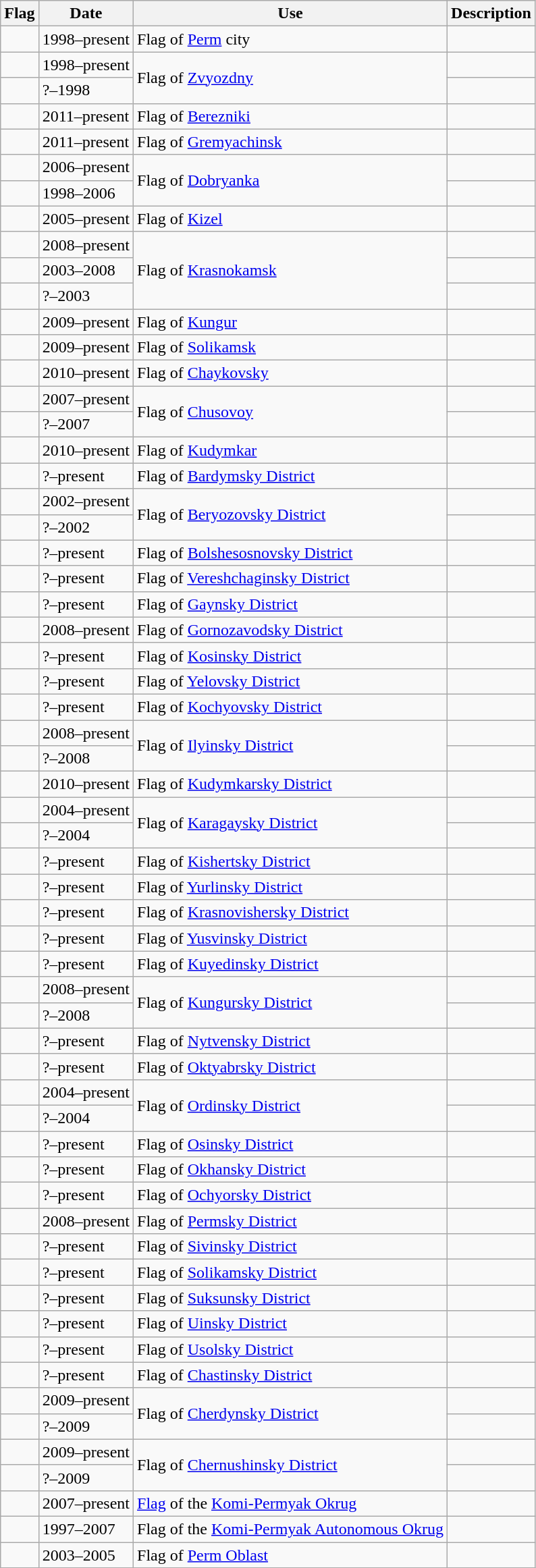<table class="wikitable">
<tr>
<th>Flag</th>
<th><strong>Date</strong></th>
<th>Use</th>
<th><strong>Description</strong></th>
</tr>
<tr>
<td></td>
<td>1998–present</td>
<td>Flag of <a href='#'>Perm</a> city</td>
<td></td>
</tr>
<tr>
<td></td>
<td>1998–present</td>
<td rowspan="2">Flag of <a href='#'>Zvyozdny</a></td>
<td></td>
</tr>
<tr>
<td></td>
<td>?–1998</td>
<td></td>
</tr>
<tr>
<td></td>
<td>2011–present</td>
<td>Flag of <a href='#'>Berezniki</a></td>
<td></td>
</tr>
<tr>
<td></td>
<td>2011–present</td>
<td>Flag of <a href='#'>Gremyachinsk</a></td>
<td></td>
</tr>
<tr>
<td></td>
<td>2006–present</td>
<td rowspan="2">Flag of <a href='#'>Dobryanka</a></td>
<td></td>
</tr>
<tr>
<td></td>
<td>1998–2006</td>
<td></td>
</tr>
<tr>
<td></td>
<td>2005–present</td>
<td>Flag of <a href='#'>Kizel</a></td>
<td></td>
</tr>
<tr>
<td></td>
<td>2008–present</td>
<td rowspan="3">Flag of <a href='#'>Krasnokamsk</a></td>
<td></td>
</tr>
<tr>
<td></td>
<td>2003–2008</td>
<td></td>
</tr>
<tr>
<td></td>
<td>?–2003</td>
<td></td>
</tr>
<tr>
<td></td>
<td>2009–present</td>
<td>Flag of <a href='#'>Kungur</a></td>
<td></td>
</tr>
<tr>
<td></td>
<td>2009–present</td>
<td>Flag of <a href='#'>Solikamsk</a></td>
<td></td>
</tr>
<tr>
<td></td>
<td>2010–present</td>
<td>Flag of <a href='#'>Chaykovsky</a></td>
<td></td>
</tr>
<tr>
<td></td>
<td>2007–present</td>
<td rowspan="2">Flag of <a href='#'>Chusovoy</a></td>
<td></td>
</tr>
<tr>
<td></td>
<td>?–2007</td>
<td></td>
</tr>
<tr>
<td></td>
<td>2010–present</td>
<td>Flag of <a href='#'>Kudymkar</a></td>
<td></td>
</tr>
<tr>
<td></td>
<td>?–present</td>
<td>Flag of <a href='#'>Bardymsky District</a></td>
<td></td>
</tr>
<tr>
<td></td>
<td>2002–present</td>
<td rowspan="2">Flag of <a href='#'>Beryozovsky District</a></td>
<td></td>
</tr>
<tr>
<td></td>
<td>?–2002</td>
<td></td>
</tr>
<tr>
<td></td>
<td>?–present</td>
<td>Flag of <a href='#'>Bolshesosnovsky District</a></td>
<td></td>
</tr>
<tr>
<td></td>
<td>?–present</td>
<td>Flag of <a href='#'>Vereshchaginsky District</a></td>
<td></td>
</tr>
<tr>
<td></td>
<td>?–present</td>
<td>Flag of <a href='#'>Gaynsky District</a></td>
<td></td>
</tr>
<tr>
<td></td>
<td>2008–present</td>
<td>Flag of <a href='#'>Gornozavodsky District</a></td>
<td></td>
</tr>
<tr>
<td></td>
<td>?–present</td>
<td>Flag of <a href='#'>Kosinsky District</a></td>
<td></td>
</tr>
<tr>
<td></td>
<td>?–present</td>
<td>Flag of <a href='#'>Yelovsky District</a></td>
<td></td>
</tr>
<tr>
<td></td>
<td>?–present</td>
<td>Flag of <a href='#'>Kochyovsky District</a></td>
<td></td>
</tr>
<tr>
<td></td>
<td>2008–present</td>
<td rowspan="2">Flag of <a href='#'>Ilyinsky District</a></td>
<td></td>
</tr>
<tr>
<td></td>
<td>?–2008</td>
<td></td>
</tr>
<tr>
<td></td>
<td>2010–present</td>
<td>Flag of <a href='#'>Kudymkarsky District</a></td>
<td></td>
</tr>
<tr>
<td></td>
<td>2004–present</td>
<td rowspan="2">Flag of <a href='#'>Karagaysky District</a></td>
<td></td>
</tr>
<tr>
<td></td>
<td>?–2004</td>
<td></td>
</tr>
<tr>
<td></td>
<td>?–present</td>
<td>Flag of <a href='#'>Kishertsky District</a></td>
<td></td>
</tr>
<tr>
<td></td>
<td>?–present</td>
<td>Flag of <a href='#'>Yurlinsky District</a></td>
<td></td>
</tr>
<tr>
<td></td>
<td>?–present</td>
<td>Flag of <a href='#'>Krasnovishersky District</a></td>
<td></td>
</tr>
<tr>
<td></td>
<td>?–present</td>
<td>Flag of <a href='#'>Yusvinsky District</a></td>
<td></td>
</tr>
<tr>
<td></td>
<td>?–present</td>
<td>Flag of <a href='#'>Kuyedinsky District</a></td>
<td></td>
</tr>
<tr>
<td></td>
<td>2008–present</td>
<td rowspan="2">Flag of <a href='#'>Kungursky District</a></td>
<td></td>
</tr>
<tr>
<td></td>
<td>?–2008</td>
<td></td>
</tr>
<tr>
<td></td>
<td>?–present</td>
<td>Flag of <a href='#'>Nytvensky District</a></td>
<td></td>
</tr>
<tr>
<td></td>
<td>?–present</td>
<td>Flag of <a href='#'>Oktyabrsky District</a></td>
<td></td>
</tr>
<tr>
<td></td>
<td>2004–present</td>
<td rowspan="2">Flag of <a href='#'>Ordinsky District</a></td>
<td></td>
</tr>
<tr>
<td></td>
<td>?–2004</td>
<td></td>
</tr>
<tr>
<td></td>
<td>?–present</td>
<td>Flag of <a href='#'>Osinsky District</a></td>
<td></td>
</tr>
<tr>
<td></td>
<td>?–present</td>
<td>Flag of <a href='#'>Okhansky District</a></td>
<td></td>
</tr>
<tr>
<td></td>
<td>?–present</td>
<td>Flag of <a href='#'>Ochyorsky District</a></td>
<td></td>
</tr>
<tr>
<td></td>
<td>2008–present</td>
<td>Flag of <a href='#'>Permsky District</a></td>
<td></td>
</tr>
<tr>
<td></td>
<td>?–present</td>
<td>Flag of <a href='#'>Sivinsky District</a></td>
<td></td>
</tr>
<tr>
<td></td>
<td>?–present</td>
<td>Flag of <a href='#'>Solikamsky District</a></td>
<td></td>
</tr>
<tr>
<td></td>
<td>?–present</td>
<td>Flag of <a href='#'>Suksunsky District</a></td>
<td></td>
</tr>
<tr>
<td></td>
<td>?–present</td>
<td>Flag of <a href='#'>Uinsky District</a></td>
<td></td>
</tr>
<tr>
<td></td>
<td>?–present</td>
<td>Flag of <a href='#'>Usolsky District</a></td>
<td></td>
</tr>
<tr>
<td></td>
<td>?–present</td>
<td>Flag of <a href='#'>Chastinsky District</a></td>
<td></td>
</tr>
<tr>
<td></td>
<td>2009–present</td>
<td rowspan="2">Flag of <a href='#'>Cherdynsky District</a></td>
<td></td>
</tr>
<tr>
<td></td>
<td>?–2009</td>
<td></td>
</tr>
<tr>
<td></td>
<td>2009–present</td>
<td rowspan="2">Flag of <a href='#'>Chernushinsky District</a></td>
<td></td>
</tr>
<tr>
<td></td>
<td>?–2009</td>
<td></td>
</tr>
<tr>
<td></td>
<td>2007–present</td>
<td><a href='#'>Flag</a> of the <a href='#'>Komi-Permyak Okrug</a></td>
<td></td>
</tr>
<tr>
<td></td>
<td>1997–2007</td>
<td>Flag of the <a href='#'>Komi-Permyak Autonomous Okrug</a></td>
<td></td>
</tr>
<tr>
<td></td>
<td>2003–2005</td>
<td>Flag of <a href='#'>Perm Oblast</a></td>
<td></td>
</tr>
</table>
